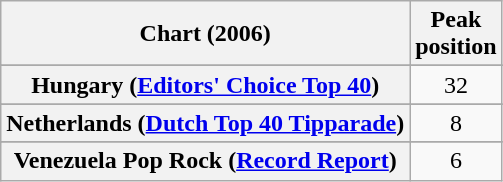<table class="wikitable sortable plainrowheaders" style="text-align:center">
<tr>
<th>Chart (2006)</th>
<th>Peak<br>position</th>
</tr>
<tr>
</tr>
<tr>
</tr>
<tr>
</tr>
<tr>
</tr>
<tr>
</tr>
<tr>
<th scope="row">Hungary (<a href='#'>Editors' Choice Top 40</a>)</th>
<td>32</td>
</tr>
<tr>
</tr>
<tr>
<th scope="row">Netherlands (<a href='#'>Dutch Top 40 Tipparade</a>)</th>
<td>8</td>
</tr>
<tr>
</tr>
<tr>
</tr>
<tr>
</tr>
<tr>
</tr>
<tr>
</tr>
<tr>
</tr>
<tr>
<th scope="row">Venezuela Pop Rock (<a href='#'>Record Report</a>)</th>
<td>6</td>
</tr>
</table>
